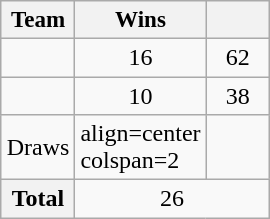<table class="wikitable" style="float: right">
<tr style="font-size: 96%;">
<th>Team</th>
<th width=35px>Wins</th>
<th width=35px></th>
</tr>
<tr>
<td></td>
<td align=center>16</td>
<td align=center>62</td>
</tr>
<tr>
<td></td>
<td align=center>10</td>
<td align=center>38</td>
</tr>
<tr>
<td>Draws</td>
<td>align=center colspan=2 </td>
</tr>
<tr>
<th>Total</th>
<td align=center colspan=2>26</td>
</tr>
</table>
